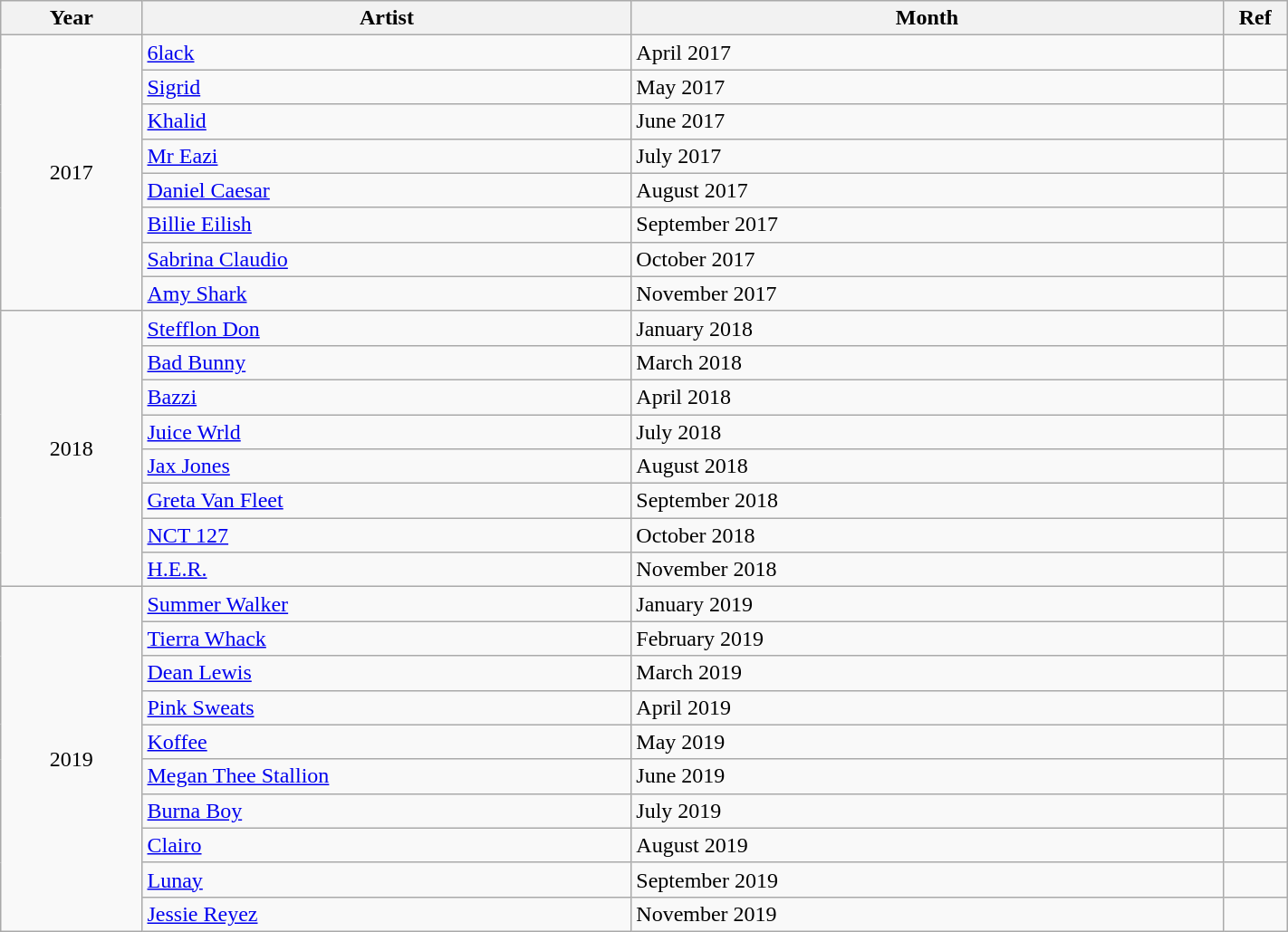<table class="wikitable" style="width:75%;">
<tr>
<th style="width:11%;">Year</th>
<th style="width:38%;">Artist</th>
<th style="width:46%;">Month</th>
<th style="width:5%;">Ref</th>
</tr>
<tr>
<td rowspan="8" align="center">2017</td>
<td><a href='#'>6lack</a></td>
<td>April 2017</td>
<td></td>
</tr>
<tr>
<td><a href='#'>Sigrid</a></td>
<td>May 2017</td>
<td></td>
</tr>
<tr>
<td><a href='#'>Khalid</a></td>
<td>June 2017</td>
<td></td>
</tr>
<tr>
<td><a href='#'>Mr Eazi</a></td>
<td>July 2017</td>
<td></td>
</tr>
<tr>
<td><a href='#'>Daniel Caesar</a></td>
<td>August 2017</td>
<td></td>
</tr>
<tr>
<td><a href='#'>Billie Eilish</a></td>
<td>September 2017</td>
<td></td>
</tr>
<tr>
<td><a href='#'>Sabrina Claudio</a></td>
<td>October 2017</td>
<td></td>
</tr>
<tr>
<td><a href='#'>Amy Shark</a></td>
<td>November 2017</td>
<td></td>
</tr>
<tr>
<td rowspan="8" align="center">2018</td>
<td><a href='#'>Stefflon Don</a></td>
<td>January 2018</td>
<td></td>
</tr>
<tr>
<td><a href='#'>Bad Bunny</a></td>
<td>March 2018</td>
<td></td>
</tr>
<tr>
<td><a href='#'>Bazzi</a></td>
<td>April 2018</td>
<td></td>
</tr>
<tr>
<td><a href='#'>Juice Wrld</a></td>
<td>July 2018</td>
<td></td>
</tr>
<tr>
<td><a href='#'>Jax Jones</a></td>
<td>August 2018</td>
<td></td>
</tr>
<tr>
<td><a href='#'>Greta Van Fleet</a></td>
<td>September 2018</td>
<td></td>
</tr>
<tr>
<td><a href='#'>NCT 127</a></td>
<td>October 2018</td>
<td></td>
</tr>
<tr>
<td><a href='#'>H.E.R.</a></td>
<td>November 2018</td>
<td></td>
</tr>
<tr>
<td rowspan="10" align="center">2019</td>
<td><a href='#'>Summer Walker</a></td>
<td>January 2019</td>
<td></td>
</tr>
<tr>
<td><a href='#'>Tierra Whack</a></td>
<td>February 2019</td>
<td></td>
</tr>
<tr>
<td><a href='#'>Dean Lewis</a></td>
<td>March 2019</td>
<td></td>
</tr>
<tr>
<td><a href='#'>Pink Sweats</a></td>
<td>April 2019</td>
<td></td>
</tr>
<tr>
<td><a href='#'>Koffee</a></td>
<td>May 2019</td>
<td></td>
</tr>
<tr>
<td><a href='#'>Megan Thee Stallion</a></td>
<td>June 2019</td>
<td></td>
</tr>
<tr>
<td><a href='#'>Burna Boy</a></td>
<td>July 2019</td>
<td></td>
</tr>
<tr>
<td><a href='#'>Clairo</a></td>
<td>August 2019</td>
<td></td>
</tr>
<tr>
<td><a href='#'>Lunay</a></td>
<td>September 2019</td>
<td></td>
</tr>
<tr>
<td><a href='#'>Jessie Reyez</a></td>
<td>November 2019</td>
<td></td>
</tr>
</table>
